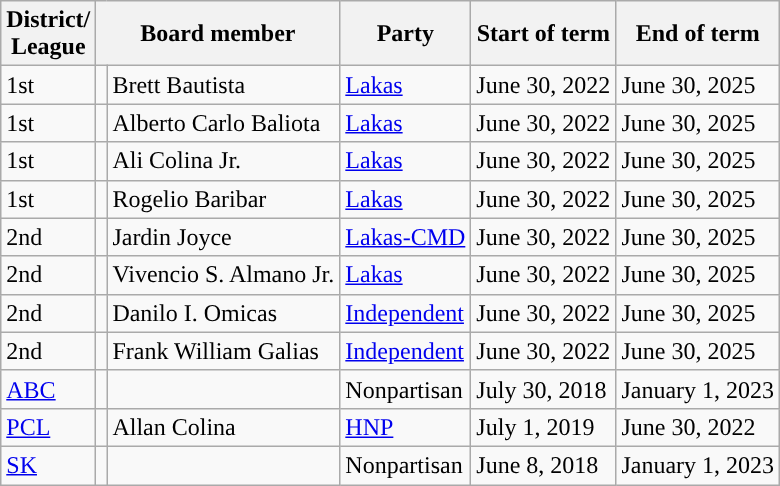<table class="wikitable">
<tr>
<th>District/<br>League</th>
<th colspan="2">Board member</th>
<th>Party</th>
<th>Start of term</th>
<th>End of term</th>
</tr>
<tr>
<td>1st</td>
<td></td>
<td>Brett Bautista</td>
<td><a href='#'>Lakas</a></td>
<td>June 30, 2022</td>
<td>June 30, 2025</td>
</tr>
<tr>
<td>1st</td>
<td></td>
<td>Alberto Carlo Baliota</td>
<td><a href='#'>Lakas</a></td>
<td>June 30, 2022</td>
<td>June 30, 2025</td>
</tr>
<tr>
<td>1st</td>
<td></td>
<td>Ali Colina Jr.</td>
<td><a href='#'>Lakas</a></td>
<td>June 30, 2022</td>
<td>June 30, 2025</td>
</tr>
<tr>
<td>1st</td>
<td></td>
<td>Rogelio Baribar</td>
<td><a href='#'>Lakas</a></td>
<td>June 30, 2022</td>
<td>June 30, 2025</td>
</tr>
<tr>
<td>2nd</td>
<td></td>
<td>Jardin Joyce</td>
<td><a href='#'>Lakas-CMD</a></td>
<td>June 30, 2022</td>
<td>June 30, 2025</td>
</tr>
<tr>
<td>2nd</td>
<td></td>
<td>Vivencio S. Almano Jr.</td>
<td><a href='#'>Lakas</a></td>
<td>June 30, 2022</td>
<td>June 30, 2025</td>
</tr>
<tr>
<td>2nd</td>
<td></td>
<td>Danilo I. Omicas</td>
<td><a href='#'>Independent</a></td>
<td>June 30, 2022</td>
<td>June 30, 2025</td>
</tr>
<tr>
<td>2nd</td>
<td></td>
<td>Frank William Galias</td>
<td><a href='#'>Independent</a></td>
<td>June 30, 2022</td>
<td>June 30, 2025</td>
</tr>
<tr>
<td><a href='#'>ABC</a></td>
<td></td>
<td></td>
<td>Nonpartisan</td>
<td>July 30, 2018</td>
<td>January 1, 2023</td>
</tr>
<tr>
<td><a href='#'>PCL</a></td>
<td></td>
<td>Allan Colina</td>
<td><a href='#'>HNP</a></td>
<td>July 1, 2019</td>
<td>June 30, 2022</td>
</tr>
<tr>
<td><a href='#'>SK</a></td>
<td></td>
<td></td>
<td>Nonpartisan</td>
<td>June 8, 2018</td>
<td>January 1, 2023</td>
</tr>
</table>
